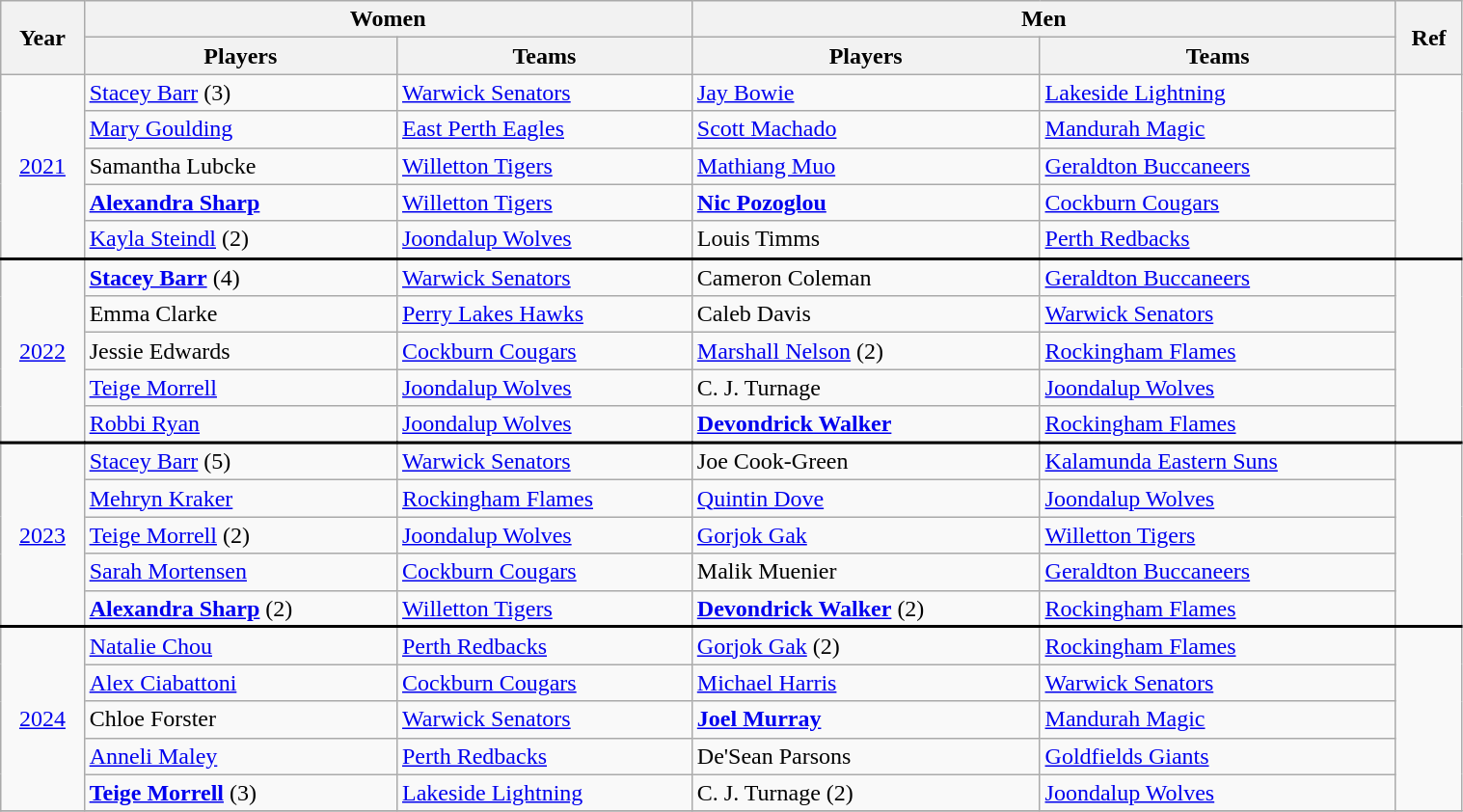<table class="wikitable" style="width:80%">
<tr>
<th rowspan=2>Year</th>
<th colspan=2>Women</th>
<th colspan=2>Men</th>
<th rowspan=2>Ref</th>
</tr>
<tr>
<th>Players</th>
<th>Teams</th>
<th>Players</th>
<th>Teams</th>
</tr>
<tr>
<td rowspan="5" style="text-align:center;"><a href='#'>2021</a></td>
<td><a href='#'>Stacey Barr</a> (3)</td>
<td><a href='#'>Warwick Senators</a></td>
<td><a href='#'>Jay Bowie</a></td>
<td><a href='#'>Lakeside Lightning</a></td>
<td rowspan=5 align=center></td>
</tr>
<tr>
<td><a href='#'>Mary Goulding</a></td>
<td><a href='#'>East Perth Eagles</a></td>
<td><a href='#'>Scott Machado</a></td>
<td><a href='#'>Mandurah Magic</a></td>
</tr>
<tr>
<td>Samantha Lubcke</td>
<td><a href='#'>Willetton Tigers</a></td>
<td><a href='#'>Mathiang Muo</a></td>
<td><a href='#'>Geraldton Buccaneers</a></td>
</tr>
<tr>
<td><strong><a href='#'>Alexandra Sharp</a></strong></td>
<td><a href='#'>Willetton Tigers</a></td>
<td><strong><a href='#'>Nic Pozoglou</a></strong></td>
<td><a href='#'>Cockburn Cougars</a></td>
</tr>
<tr>
<td><a href='#'>Kayla Steindl</a> (2)</td>
<td><a href='#'>Joondalup Wolves</a></td>
<td>Louis Timms</td>
<td><a href='#'>Perth Redbacks</a></td>
</tr>
<tr style="border-top:2px solid black">
<td rowspan="5" style="text-align:center;"><a href='#'>2022</a></td>
<td><strong><a href='#'>Stacey Barr</a></strong> (4)</td>
<td><a href='#'>Warwick Senators</a></td>
<td>Cameron Coleman</td>
<td><a href='#'>Geraldton Buccaneers</a></td>
<td rowspan=5 align=center></td>
</tr>
<tr>
<td>Emma Clarke</td>
<td><a href='#'>Perry Lakes Hawks</a></td>
<td>Caleb Davis</td>
<td><a href='#'>Warwick Senators</a></td>
</tr>
<tr>
<td>Jessie Edwards</td>
<td><a href='#'>Cockburn Cougars</a></td>
<td><a href='#'>Marshall Nelson</a> (2)</td>
<td><a href='#'>Rockingham Flames</a></td>
</tr>
<tr>
<td><a href='#'>Teige Morrell</a></td>
<td><a href='#'>Joondalup Wolves</a></td>
<td>C. J. Turnage</td>
<td><a href='#'>Joondalup Wolves</a></td>
</tr>
<tr>
<td><a href='#'>Robbi Ryan</a></td>
<td><a href='#'>Joondalup Wolves</a></td>
<td><strong><a href='#'>Devondrick Walker</a></strong></td>
<td><a href='#'>Rockingham Flames</a></td>
</tr>
<tr>
</tr>
<tr style="border-top:2px solid black">
<td rowspan="5" style="text-align:center;"><a href='#'>2023</a></td>
<td><a href='#'>Stacey Barr</a> (5)</td>
<td><a href='#'>Warwick Senators</a></td>
<td>Joe Cook-Green</td>
<td><a href='#'>Kalamunda Eastern Suns</a></td>
<td rowspan=5 align=center></td>
</tr>
<tr>
<td><a href='#'>Mehryn Kraker</a></td>
<td><a href='#'>Rockingham Flames</a></td>
<td><a href='#'>Quintin Dove</a></td>
<td><a href='#'>Joondalup Wolves</a></td>
</tr>
<tr>
<td><a href='#'>Teige Morrell</a> (2)</td>
<td><a href='#'>Joondalup Wolves</a></td>
<td><a href='#'>Gorjok Gak</a></td>
<td><a href='#'>Willetton Tigers</a></td>
</tr>
<tr>
<td><a href='#'>Sarah Mortensen</a></td>
<td><a href='#'>Cockburn Cougars</a></td>
<td>Malik Muenier</td>
<td><a href='#'>Geraldton Buccaneers</a></td>
</tr>
<tr>
<td><strong><a href='#'>Alexandra Sharp</a></strong> (2)</td>
<td><a href='#'>Willetton Tigers</a></td>
<td><strong><a href='#'>Devondrick Walker</a></strong> (2)</td>
<td><a href='#'>Rockingham Flames</a></td>
</tr>
<tr>
</tr>
<tr style="border-top:2px solid black">
<td rowspan="5" style="text-align:center;"><a href='#'>2024</a></td>
<td><a href='#'>Natalie Chou</a></td>
<td><a href='#'>Perth Redbacks</a></td>
<td><a href='#'>Gorjok Gak</a> (2)</td>
<td><a href='#'>Rockingham Flames</a></td>
<td rowspan=5 align=center></td>
</tr>
<tr>
<td><a href='#'>Alex Ciabattoni</a></td>
<td><a href='#'>Cockburn Cougars</a></td>
<td><a href='#'>Michael Harris</a></td>
<td><a href='#'>Warwick Senators</a></td>
</tr>
<tr>
<td>Chloe Forster</td>
<td><a href='#'>Warwick Senators</a></td>
<td><strong><a href='#'>Joel Murray</a></strong></td>
<td><a href='#'>Mandurah Magic</a></td>
</tr>
<tr>
<td><a href='#'>Anneli Maley</a></td>
<td><a href='#'>Perth Redbacks</a></td>
<td>De'Sean Parsons</td>
<td><a href='#'>Goldfields Giants</a></td>
</tr>
<tr>
<td><strong><a href='#'>Teige Morrell</a></strong> (3)</td>
<td><a href='#'>Lakeside Lightning</a></td>
<td>C. J. Turnage (2)</td>
<td><a href='#'>Joondalup Wolves</a></td>
</tr>
<tr>
</tr>
</table>
